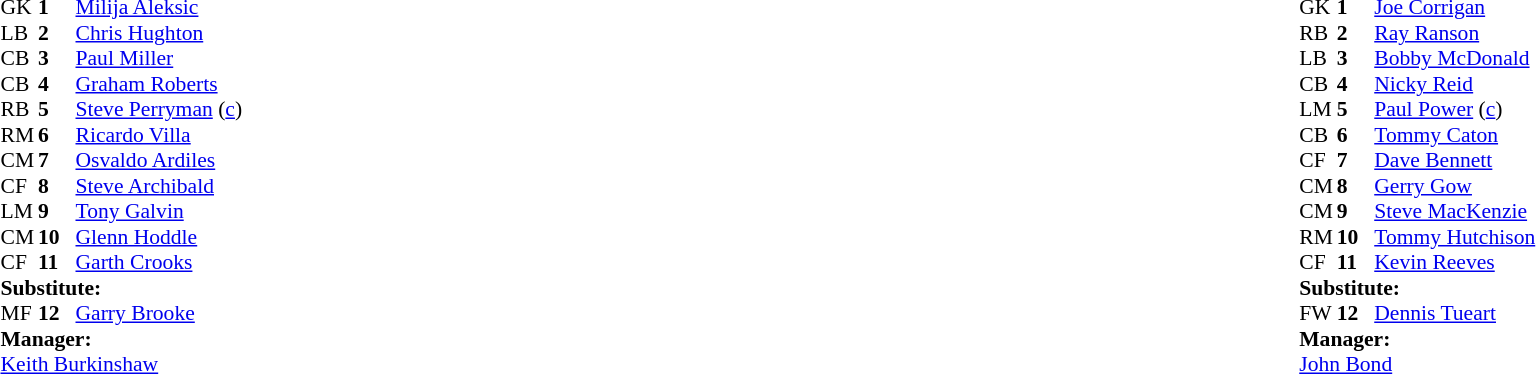<table width="100%">
<tr>
<td valign="top" width="50%"><br><table style="font-size: 90%" cellspacing="0" cellpadding="0">
<tr>
<td colspan="4"></td>
</tr>
<tr>
<th width="25"></th>
<th width="25"></th>
</tr>
<tr>
<td>GK</td>
<td><strong>1</strong></td>
<td> <a href='#'>Milija Aleksic</a></td>
</tr>
<tr>
<td>LB</td>
<td><strong>2</strong></td>
<td> <a href='#'>Chris Hughton</a></td>
</tr>
<tr>
<td>CB</td>
<td><strong>3</strong></td>
<td> <a href='#'>Paul Miller</a></td>
</tr>
<tr>
<td>CB</td>
<td><strong>4</strong></td>
<td> <a href='#'>Graham Roberts</a></td>
</tr>
<tr>
<td>RB</td>
<td><strong>5</strong></td>
<td> <a href='#'>Steve Perryman</a> (<a href='#'>c</a>)</td>
</tr>
<tr>
<td>RM</td>
<td><strong>6</strong></td>
<td> <a href='#'>Ricardo Villa</a></td>
</tr>
<tr>
<td>CM</td>
<td><strong>7</strong></td>
<td> <a href='#'>Osvaldo Ardiles</a></td>
</tr>
<tr>
<td>CF</td>
<td><strong>8</strong></td>
<td> <a href='#'>Steve Archibald</a></td>
</tr>
<tr>
<td>LM</td>
<td><strong>9</strong></td>
<td> <a href='#'>Tony Galvin</a></td>
</tr>
<tr>
<td>CM</td>
<td><strong>10</strong></td>
<td> <a href='#'>Glenn Hoddle</a></td>
</tr>
<tr>
<td>CF</td>
<td><strong>11</strong></td>
<td> <a href='#'>Garth Crooks</a></td>
</tr>
<tr>
<td colspan=4><strong>Substitute:</strong></td>
</tr>
<tr>
<td>MF</td>
<td><strong>12</strong></td>
<td> <a href='#'>Garry Brooke</a></td>
</tr>
<tr>
<td colspan=4><strong>Manager:</strong></td>
</tr>
<tr>
<td colspan="4"> <a href='#'>Keith Burkinshaw</a></td>
</tr>
</table>
</td>
<td valign="top" width="50%"><br><table style="font-size: 90%" cellspacing="0" cellpadding="0" align="center">
<tr>
<td colspan="4"></td>
</tr>
<tr>
<th width="25"></th>
<th width="25"></th>
</tr>
<tr>
<td>GK</td>
<td><strong>1</strong></td>
<td> <a href='#'>Joe Corrigan</a></td>
</tr>
<tr>
<td>RB</td>
<td><strong>2</strong></td>
<td> <a href='#'>Ray Ranson</a></td>
</tr>
<tr>
<td>LB</td>
<td><strong>3</strong></td>
<td> <a href='#'>Bobby McDonald</a></td>
<td></td>
<td></td>
</tr>
<tr>
<td>CB</td>
<td><strong>4</strong></td>
<td> <a href='#'>Nicky Reid</a></td>
</tr>
<tr>
<td>LM</td>
<td><strong>5</strong></td>
<td> <a href='#'>Paul Power</a> (<a href='#'>c</a>)</td>
</tr>
<tr>
<td>CB</td>
<td><strong>6</strong></td>
<td> <a href='#'>Tommy Caton</a></td>
</tr>
<tr>
<td>CF</td>
<td><strong>7</strong></td>
<td> <a href='#'>Dave Bennett</a></td>
</tr>
<tr>
<td>CM</td>
<td><strong>8</strong></td>
<td> <a href='#'>Gerry Gow</a></td>
</tr>
<tr>
<td>CM</td>
<td><strong>9</strong></td>
<td> <a href='#'>Steve MacKenzie</a></td>
</tr>
<tr>
<td>RM</td>
<td><strong>10</strong></td>
<td> <a href='#'>Tommy Hutchison</a></td>
</tr>
<tr>
<td>CF</td>
<td><strong>11</strong></td>
<td> <a href='#'>Kevin Reeves</a></td>
</tr>
<tr>
<td colspan=4><strong>Substitute:</strong></td>
</tr>
<tr>
<td>FW</td>
<td><strong>12</strong></td>
<td> <a href='#'>Dennis Tueart</a></td>
<td></td>
<td></td>
</tr>
<tr>
<td colspan=4><strong>Manager:</strong></td>
</tr>
<tr>
<td colspan="4"> <a href='#'>John Bond</a></td>
</tr>
</table>
</td>
</tr>
</table>
